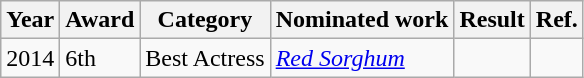<table class="wikitable">
<tr>
<th>Year</th>
<th>Award</th>
<th>Category</th>
<th>Nominated work</th>
<th>Result</th>
<th>Ref.</th>
</tr>
<tr>
<td>2014</td>
<td>6th</td>
<td>Best Actress</td>
<td><em><a href='#'>Red Sorghum</a></em></td>
<td></td>
<td></td>
</tr>
</table>
